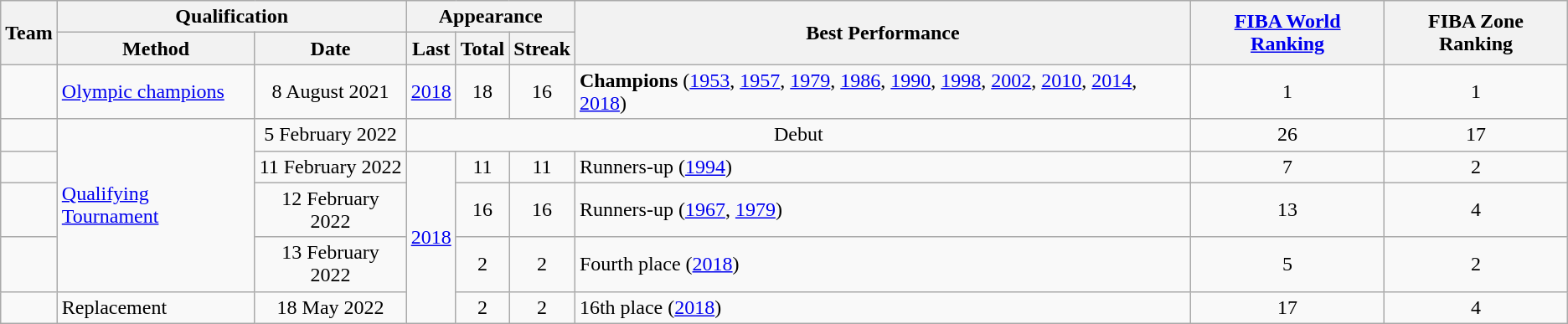<table class="wikitable">
<tr>
<th rowspan=2>Team</th>
<th colspan=2>Qualification</th>
<th colspan=3>Appearance</th>
<th rowspan=2>Best Performance</th>
<th rowspan=2><a href='#'>FIBA World Ranking</a></th>
<th rowspan=2>FIBA Zone Ranking</th>
</tr>
<tr>
<th>Method</th>
<th>Date</th>
<th>Last</th>
<th>Total</th>
<th>Streak</th>
</tr>
<tr>
<td></td>
<td><a href='#'>Olympic champions</a></td>
<td align=center>8 August 2021</td>
<td align=center><a href='#'>2018</a></td>
<td align=center>18</td>
<td align=center>16</td>
<td><strong>Champions</strong> (<a href='#'>1953</a>, <a href='#'>1957</a>, <a href='#'>1979</a>, <a href='#'>1986</a>, <a href='#'>1990</a>, <a href='#'>1998</a>, <a href='#'>2002</a>, <a href='#'>2010</a>, <a href='#'>2014</a>, <a href='#'>2018</a>)</td>
<td align=center>1</td>
<td align="center">1</td>
</tr>
<tr>
<td></td>
<td rowspan=4><a href='#'>Qualifying Tournament</a></td>
<td align=center>5 February 2022</td>
<td align=center colspan=4>Debut</td>
<td align=center>26</td>
<td align="center">17</td>
</tr>
<tr>
<td></td>
<td align=center>11 February 2022</td>
<td align=center rowspan=4><a href='#'>2018</a></td>
<td align=center>11</td>
<td align=center>11</td>
<td>Runners-up (<a href='#'>1994</a>)</td>
<td align=center>7</td>
<td align="center">2</td>
</tr>
<tr>
<td></td>
<td align=center>12 February 2022</td>
<td align=center>16</td>
<td align=center>16</td>
<td>Runners-up (<a href='#'>1967</a>, <a href='#'>1979</a>)</td>
<td align=center>13</td>
<td align="center">4</td>
</tr>
<tr>
<td></td>
<td align=center>13 February 2022</td>
<td align=center>2</td>
<td align=center>2</td>
<td>Fourth place (<a href='#'>2018</a>)</td>
<td align=center>5</td>
<td align="center">2</td>
</tr>
<tr>
<td></td>
<td>Replacement</td>
<td align=center>18 May 2022</td>
<td align=center>2</td>
<td align=center>2</td>
<td>16th place (<a href='#'>2018</a>)</td>
<td align=center>17</td>
<td align="center">4</td>
</tr>
</table>
